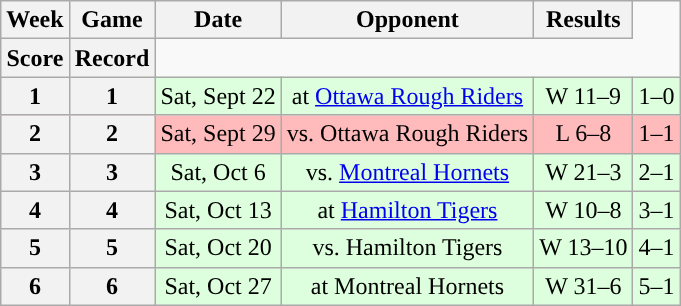<table class="wikitable" style="text-align:center">
<tr>
<th>Week</th>
<th>Game</th>
<th>Date</th>
<th>Opponent</th>
<th>Results</th>
</tr>
<tr>
<th>Score</th>
<th>Record</th>
</tr>
<tr style="background:#ddffdd">
<th>1</th>
<th>1</th>
<td>Sat, Sept 22</td>
<td>at <a href='#'>Ottawa Rough Riders</a></td>
<td>W 11–9</td>
<td>1–0</td>
</tr>
<tr style="background:#ffbbbb">
<th>2</th>
<th>2</th>
<td>Sat, Sept 29</td>
<td>vs. Ottawa Rough Riders</td>
<td>L 6–8</td>
<td>1–1</td>
</tr>
<tr style="background:#ddffdd">
<th>3</th>
<th>3</th>
<td>Sat, Oct 6</td>
<td>vs. <a href='#'>Montreal Hornets</a></td>
<td>W 21–3</td>
<td>2–1</td>
</tr>
<tr style="background:#ddffdd">
<th>4</th>
<th>4</th>
<td>Sat, Oct 13</td>
<td>at <a href='#'>Hamilton Tigers</a></td>
<td>W 10–8</td>
<td>3–1</td>
</tr>
<tr style="background:#ddffdd">
<th>5</th>
<th>5</th>
<td>Sat, Oct 20</td>
<td>vs. Hamilton Tigers</td>
<td>W 13–10</td>
<td>4–1</td>
</tr>
<tr style="background:#ddffdd">
<th>6</th>
<th>6</th>
<td>Sat, Oct 27</td>
<td>at Montreal Hornets</td>
<td>W 31–6</td>
<td>5–1</td>
</tr>
</table>
